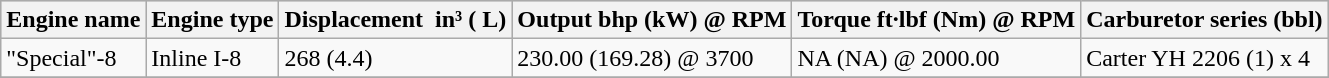<table class="wikitable">
<tr style="background:#CCCCCC;">
<th>Engine name</th>
<th>Engine type</th>
<th>Displacement  in³ ( L)</th>
<th>Output bhp (kW) @ RPM</th>
<th>Torque ft·lbf (Nm) @ RPM</th>
<th>Carburetor series (bbl)</th>
</tr>
<tr>
<td>"Special"-8</td>
<td>Inline I-8</td>
<td>268 (4.4)</td>
<td>230.00 (169.28) @ 3700</td>
<td>NA (NA) @ 2000.00</td>
<td>Carter YH 2206 (1) x 4</td>
</tr>
<tr>
</tr>
</table>
